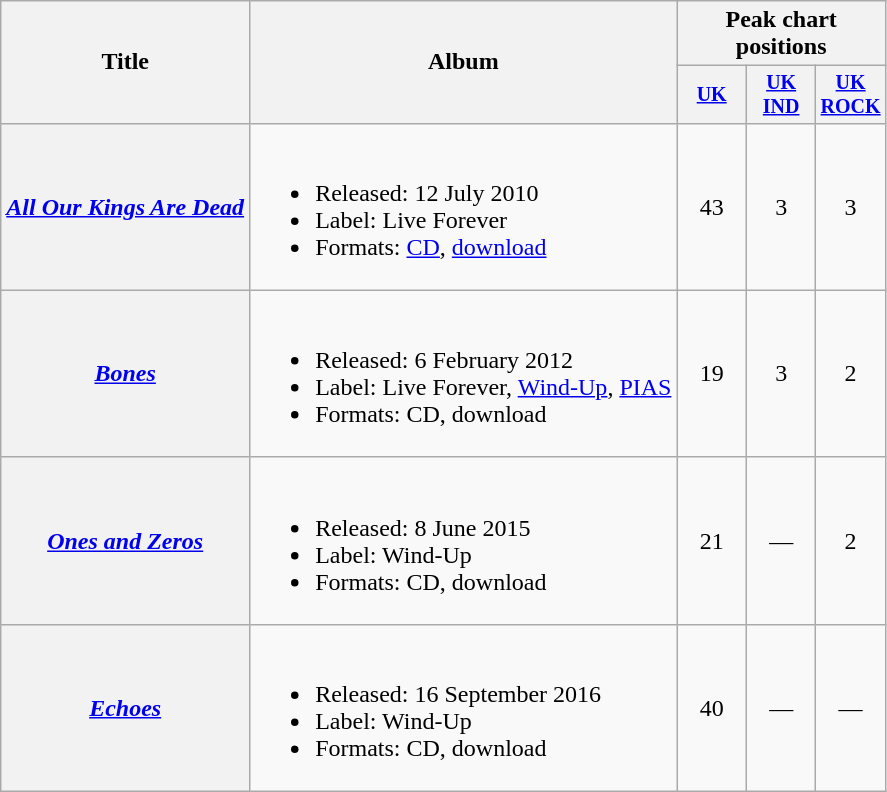<table class="wikitable plainrowheaders">
<tr>
<th rowspan=2>Title</th>
<th rowspan=2>Album</th>
<th colspan=3>Peak chart positions</th>
</tr>
<tr style=font-size:smaller;>
<th width="40"><a href='#'>UK</a></th>
<th width="40"><a href='#'>UK<br>IND</a></th>
<th width="40"><a href='#'>UK<br>ROCK</a></th>
</tr>
<tr>
<th scope="row"><em><a href='#'>All Our Kings Are Dead</a></em></th>
<td><br><ul><li>Released: 12 July 2010</li><li>Label: Live Forever</li><li>Formats: <a href='#'>CD</a>, <a href='#'>download</a></li></ul></td>
<td style="text-align:center;">43</td>
<td style="text-align:center;">3</td>
<td style="text-align:center;">3</td>
</tr>
<tr>
<th scope="row"><em><a href='#'>Bones</a></em></th>
<td><br><ul><li>Released: 6 February 2012</li><li>Label: Live Forever, <a href='#'>Wind-Up</a>, <a href='#'>PIAS</a></li><li>Formats: CD, download</li></ul></td>
<td style="text-align:center;">19</td>
<td style="text-align:center;">3</td>
<td style="text-align:center;">2</td>
</tr>
<tr>
<th scope="row"><em><a href='#'>Ones and Zeros</a></em></th>
<td><br><ul><li>Released: 8 June 2015</li><li>Label: Wind-Up</li><li>Formats: CD, download</li></ul></td>
<td style="text-align:center;">21</td>
<td style="text-align:center;">—</td>
<td style="text-align:center;">2</td>
</tr>
<tr>
<th scope="row"><em><a href='#'>Echoes</a></em></th>
<td><br><ul><li>Released: 16 September 2016</li><li>Label: Wind-Up</li><li>Formats: CD, download</li></ul></td>
<td style="text-align:center;">40</td>
<td style="text-align:center;">—</td>
<td style="text-align:center;">—</td>
</tr>
</table>
